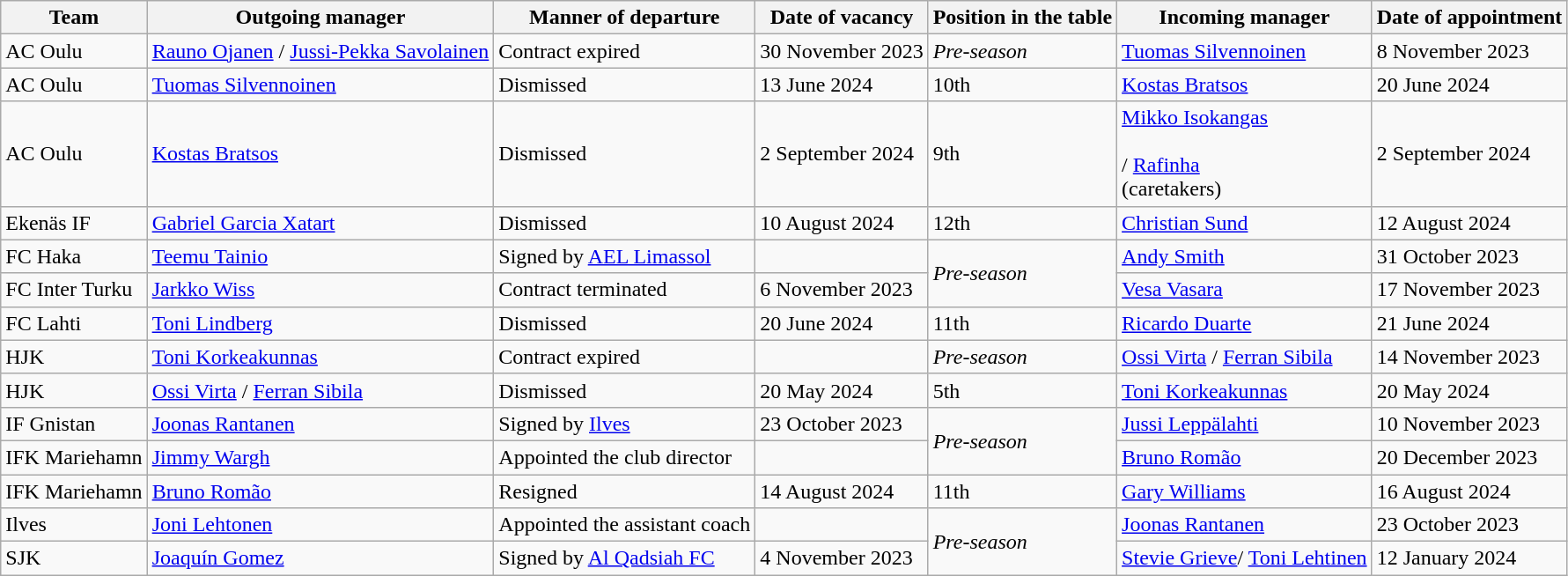<table class="wikitable">
<tr>
<th>Team</th>
<th>Outgoing manager</th>
<th>Manner of departure</th>
<th>Date of vacancy</th>
<th>Position in the table</th>
<th>Incoming manager</th>
<th>Date of appointment</th>
</tr>
<tr>
<td>AC Oulu</td>
<td> <a href='#'>Rauno Ojanen</a> /  <a href='#'>Jussi-Pekka Savolainen</a></td>
<td>Contract expired</td>
<td>30 November 2023</td>
<td><em>Pre-season</em></td>
<td> <a href='#'>Tuomas Silvennoinen</a></td>
<td>8 November 2023</td>
</tr>
<tr>
<td>AC Oulu</td>
<td> <a href='#'>Tuomas Silvennoinen</a></td>
<td>Dismissed</td>
<td>13 June 2024</td>
<td>10th</td>
<td> <a href='#'>Kostas Bratsos</a></td>
<td>20 June 2024</td>
</tr>
<tr>
<td>AC Oulu</td>
<td> <a href='#'>Kostas Bratsos</a></td>
<td>Dismissed</td>
<td>2 September 2024</td>
<td>9th</td>
<td> <a href='#'>Mikko Isokangas</a><br><br>/ <a href='#'>Rafinha</a><br>
(caretakers)</td>
<td>2 September 2024</td>
</tr>
<tr>
<td>Ekenäs IF</td>
<td> <a href='#'>Gabriel Garcia Xatart</a></td>
<td>Dismissed</td>
<td>10 August 2024</td>
<td>12th</td>
<td> <a href='#'>Christian Sund</a></td>
<td>12 August 2024</td>
</tr>
<tr>
<td>FC Haka</td>
<td> <a href='#'>Teemu Tainio</a></td>
<td>Signed by <a href='#'>AEL Limassol</a></td>
<td></td>
<td rowspan=2><em>Pre-season</em></td>
<td> <a href='#'>Andy Smith</a></td>
<td>31 October 2023</td>
</tr>
<tr>
<td>FC Inter Turku</td>
<td> <a href='#'>Jarkko Wiss</a></td>
<td>Contract terminated</td>
<td>6 November 2023</td>
<td> <a href='#'>Vesa Vasara</a></td>
<td>17 November 2023</td>
</tr>
<tr>
<td>FC Lahti</td>
<td> <a href='#'>Toni Lindberg</a></td>
<td>Dismissed</td>
<td>20 June 2024</td>
<td>11th</td>
<td> <a href='#'>Ricardo Duarte</a></td>
<td>21 June 2024</td>
</tr>
<tr>
<td>HJK</td>
<td> <a href='#'>Toni Korkeakunnas</a></td>
<td>Contract expired</td>
<td></td>
<td><em>Pre-season</em></td>
<td> <a href='#'>Ossi Virta</a> /  <a href='#'>Ferran Sibila</a></td>
<td>14 November 2023</td>
</tr>
<tr>
<td>HJK</td>
<td> <a href='#'>Ossi Virta</a> /  <a href='#'>Ferran Sibila</a></td>
<td>Dismissed</td>
<td>20 May 2024</td>
<td>5th</td>
<td> <a href='#'>Toni Korkeakunnas</a></td>
<td>20 May 2024</td>
</tr>
<tr>
<td>IF Gnistan</td>
<td> <a href='#'>Joonas Rantanen</a></td>
<td>Signed by <a href='#'>Ilves</a></td>
<td>23 October 2023</td>
<td rowspan=2><em>Pre-season</em></td>
<td> <a href='#'>Jussi Leppälahti</a></td>
<td>10 November 2023</td>
</tr>
<tr>
<td>IFK Mariehamn</td>
<td> <a href='#'>Jimmy Wargh</a></td>
<td>Appointed the club director</td>
<td></td>
<td> <a href='#'>Bruno Romão</a></td>
<td>20 December 2023</td>
</tr>
<tr>
<td>IFK Mariehamn</td>
<td> <a href='#'>Bruno Romão</a></td>
<td>Resigned</td>
<td>14 August 2024</td>
<td>11th</td>
<td> <a href='#'>Gary Williams</a></td>
<td>16 August 2024</td>
</tr>
<tr>
<td>Ilves</td>
<td> <a href='#'>Joni Lehtonen</a></td>
<td>Appointed the assistant coach</td>
<td></td>
<td rowspan=2><em>Pre-season</em></td>
<td> <a href='#'>Joonas Rantanen</a></td>
<td>23 October 2023</td>
</tr>
<tr>
<td>SJK</td>
<td> <a href='#'>Joaquín Gomez</a></td>
<td>Signed by <a href='#'>Al Qadsiah FC</a></td>
<td>4 November 2023</td>
<td> <a href='#'>Stevie Grieve</a>/ <a href='#'>Toni Lehtinen</a></td>
<td>12 January 2024</td>
</tr>
</table>
